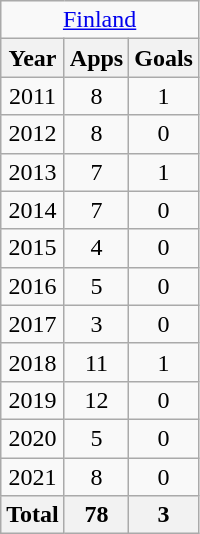<table class="wikitable" style="text-align:center">
<tr>
<td colspan="6"><a href='#'>Finland</a></td>
</tr>
<tr>
<th>Year</th>
<th>Apps</th>
<th>Goals</th>
</tr>
<tr>
<td>2011</td>
<td>8</td>
<td>1</td>
</tr>
<tr>
<td>2012</td>
<td>8</td>
<td>0</td>
</tr>
<tr>
<td>2013</td>
<td>7</td>
<td>1</td>
</tr>
<tr>
<td>2014</td>
<td>7</td>
<td>0</td>
</tr>
<tr>
<td>2015</td>
<td>4</td>
<td>0</td>
</tr>
<tr>
<td>2016</td>
<td>5</td>
<td>0</td>
</tr>
<tr>
<td>2017</td>
<td>3</td>
<td>0</td>
</tr>
<tr>
<td>2018</td>
<td>11</td>
<td>1</td>
</tr>
<tr>
<td>2019</td>
<td>12</td>
<td>0</td>
</tr>
<tr>
<td>2020</td>
<td>5</td>
<td>0</td>
</tr>
<tr>
<td>2021</td>
<td>8</td>
<td>0</td>
</tr>
<tr>
<th>Total</th>
<th>78</th>
<th>3</th>
</tr>
</table>
